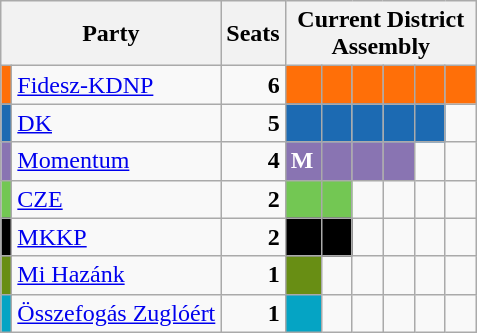<table class="wikitable" style="margin-left:">
<tr>
<th colspan="2" style="width: 1px;">Party</th>
<th style="width: 1px;">Seats</th>
<th style="width: 120px;" colspan="6">Current District Assembly</th>
</tr>
<tr>
<td style="background-color:#FF6F08;"></td>
<td style="vertical-align:bottom;"><a href='#'>Fidesz-KDNP</a></td>
<td style="text-align:right; font-weight:bold;">6</td>
<td style="background-color:#ff6f08;">   </td>
<td style="background-color:#ff6f08;">   </td>
<td style="background-color:#ff6f08;">   </td>
<td style="background-color:#ff6f08;">   </td>
<td style="background-color:#ff6f08;">   </td>
<td style="background-color:#ff6f08;">   </td>
</tr>
<tr>
<td style="background-color:#1C6AB2;"></td>
<td style="vertical-align:bottom;"><a href='#'>DK</a></td>
<td style="text-align:right; font-weight:bold;">5</td>
<td style="background-color:#1c6ab2;"> </td>
<td style="background-color:#1c6ab2;"> </td>
<td style="background-color:#1c6ab2;"> </td>
<td style="background-color:#1c6ab2;"> </td>
<td style="background-color:#1c6ab2;"> </td>
<td> </td>
</tr>
<tr>
<td style="font-weight:bold; background-color:#8974B2;"></td>
<td style="vertical-align:bottom;"><a href='#'>Momentum</a></td>
<td style="text-align:right; font-weight:bold;">4</td>
<td style="font-weight:bold; background-color:#8974b2; color:#ffffff;">M</td>
<td style="background-color:#8974b2;"> </td>
<td style="background-color:#8974b2;"> </td>
<td style="background-color:#8974b2;"> </td>
<td> </td>
<td> </td>
</tr>
<tr>
<td style="background-color:#73C753;"></td>
<td style="vertical-align:bottom;"><a href='#'>CZE</a></td>
<td style="text-align:right; font-weight:bold;">2</td>
<td style="background-color:#73c753;"> </td>
<td style="background-color:#73c753;"> </td>
<td> </td>
<td> </td>
<td> </td>
<td> </td>
</tr>
<tr>
<td style="background-color:#000000;"></td>
<td style="vertical-align:bottom;"><a href='#'>MKKP</a></td>
<td style="text-align:right; font-weight:bold;">2</td>
<td style="background-color:#000000;"> </td>
<td style="background-color:#000000;"> </td>
<td> </td>
<td> </td>
<td> </td>
<td> </td>
</tr>
<tr>
<td style="background-color:#688E14;"></td>
<td style="vertical-align:bottom;"><a href='#'>Mi Hazánk</a></td>
<td style="text-align:right; font-weight:bold;">1</td>
<td style="background-color:#688e14;"> </td>
<td> </td>
<td> </td>
<td> </td>
<td> </td>
<td> </td>
</tr>
<tr>
<td style="background-color:#05A4C4;"></td>
<td style="vertical-align:bottom;"><a href='#'>Összefogás Zuglóért</a></td>
<td style="text-align:right; font-weight:bold;">1</td>
<td style="background-color:#05a4c4;"> </td>
<td> </td>
<td> </td>
<td> </td>
<td> </td>
<td> </td>
</tr>
</table>
